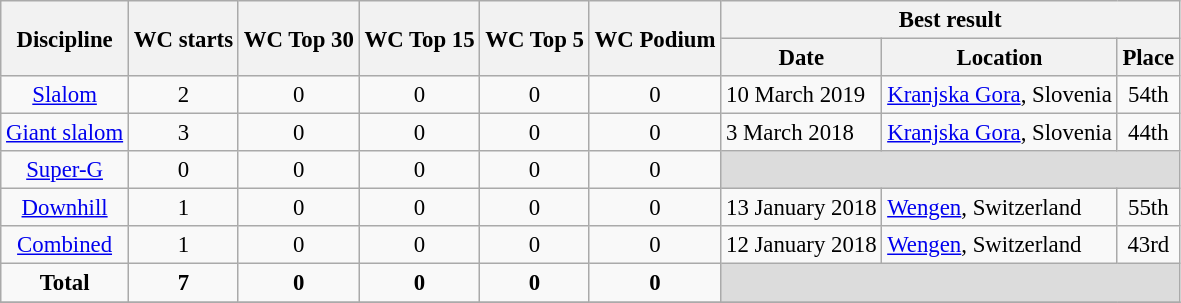<table class="wikitable" style="text-align:center; font-size:95%;">
<tr>
<th rowspan=2>Discipline</th>
<th rowspan=2>WC starts</th>
<th rowspan=2>WC Top 30</th>
<th rowspan=2>WC Top 15</th>
<th rowspan=2>WC Top 5</th>
<th rowspan=2>WC Podium</th>
<th colspan=3>Best result</th>
</tr>
<tr>
<th>Date</th>
<th>Location</th>
<th>Place</th>
</tr>
<tr>
<td align=center><a href='#'>Slalom</a></td>
<td align=center>2</td>
<td align=center>0</td>
<td align=center>0</td>
<td align=center>0</td>
<td align=center>0</td>
<td align=left>10 March 2019</td>
<td align=left> <a href='#'>Kranjska Gora</a>, Slovenia</td>
<td>54th</td>
</tr>
<tr>
<td align=center><a href='#'>Giant slalom</a></td>
<td align=center>3</td>
<td align=center>0</td>
<td align=center>0</td>
<td align=center>0</td>
<td align=center>0</td>
<td align=left>3 March 2018</td>
<td align=left> <a href='#'>Kranjska Gora</a>, Slovenia</td>
<td>44th</td>
</tr>
<tr>
<td align=center><a href='#'>Super-G</a></td>
<td align=center>0</td>
<td align=center>0</td>
<td align=center>0</td>
<td align=center>0</td>
<td align=center>0</td>
<td colspan=3 bgcolor=#DCDCDC></td>
</tr>
<tr>
<td align=center><a href='#'>Downhill</a></td>
<td align=center>1</td>
<td align=center>0</td>
<td align=center>0</td>
<td align=center>0</td>
<td align=center>0</td>
<td align=left>13 January 2018</td>
<td align=left> <a href='#'>Wengen</a>, Switzerland</td>
<td>55th</td>
</tr>
<tr>
<td align=center><a href='#'>Combined</a></td>
<td align=center>1</td>
<td align=center>0</td>
<td align=center>0</td>
<td align=center>0</td>
<td align=center>0</td>
<td align=left>12 January 2018</td>
<td align=left> <a href='#'>Wengen</a>, Switzerland</td>
<td>43rd</td>
</tr>
<tr>
<td align=center><strong>Total</strong></td>
<td align=center><strong>7</strong></td>
<td align=center><strong>0</strong></td>
<td align=center><strong>0</strong></td>
<td align=center><strong>0</strong></td>
<td align=center><strong>0</strong></td>
<td colspan=3 bgcolor=#DCDCDC></td>
</tr>
<tr>
</tr>
</table>
